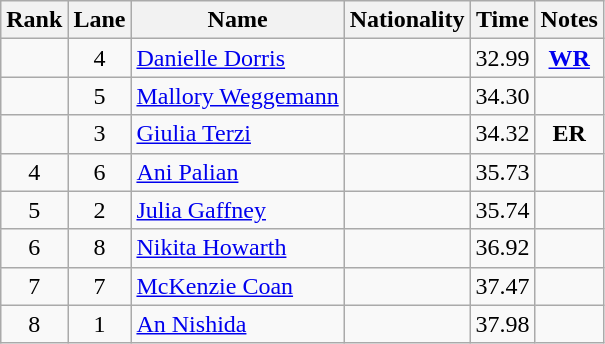<table class="wikitable sortable" style="text-align:center">
<tr>
<th>Rank</th>
<th>Lane</th>
<th>Name</th>
<th>Nationality</th>
<th>Time</th>
<th>Notes</th>
</tr>
<tr>
<td></td>
<td>4</td>
<td align=left><a href='#'>Danielle Dorris</a></td>
<td align=left></td>
<td>32.99</td>
<td><strong><a href='#'>WR</a></strong></td>
</tr>
<tr>
<td></td>
<td>5</td>
<td align=left><a href='#'>Mallory Weggemann</a></td>
<td align=left></td>
<td>34.30</td>
<td></td>
</tr>
<tr>
<td></td>
<td>3</td>
<td align=left><a href='#'>Giulia Terzi</a></td>
<td align=left></td>
<td>34.32</td>
<td><strong>ER</strong></td>
</tr>
<tr>
<td>4</td>
<td>6</td>
<td align=left><a href='#'>Ani Palian</a></td>
<td align=left></td>
<td>35.73</td>
<td></td>
</tr>
<tr>
<td>5</td>
<td>2</td>
<td align=left><a href='#'>Julia Gaffney</a></td>
<td align=left></td>
<td>35.74</td>
<td></td>
</tr>
<tr>
<td>6</td>
<td>8</td>
<td align=left><a href='#'>Nikita Howarth</a></td>
<td align=left></td>
<td>36.92</td>
<td></td>
</tr>
<tr>
<td>7</td>
<td>7</td>
<td align=left><a href='#'>McKenzie Coan</a></td>
<td align=left></td>
<td>37.47</td>
<td></td>
</tr>
<tr>
<td>8</td>
<td>1</td>
<td align=left><a href='#'>An Nishida</a></td>
<td align=left></td>
<td>37.98</td>
<td></td>
</tr>
</table>
